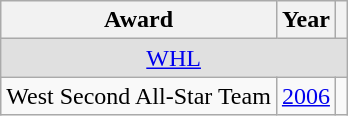<table class="wikitable">
<tr>
<th>Award</th>
<th>Year</th>
<th></th>
</tr>
<tr ALIGN="center" bgcolor="#e0e0e0">
<td colspan="3"><a href='#'>WHL</a></td>
</tr>
<tr>
<td>West Second All-Star Team</td>
<td><a href='#'>2006</a></td>
<td></td>
</tr>
</table>
